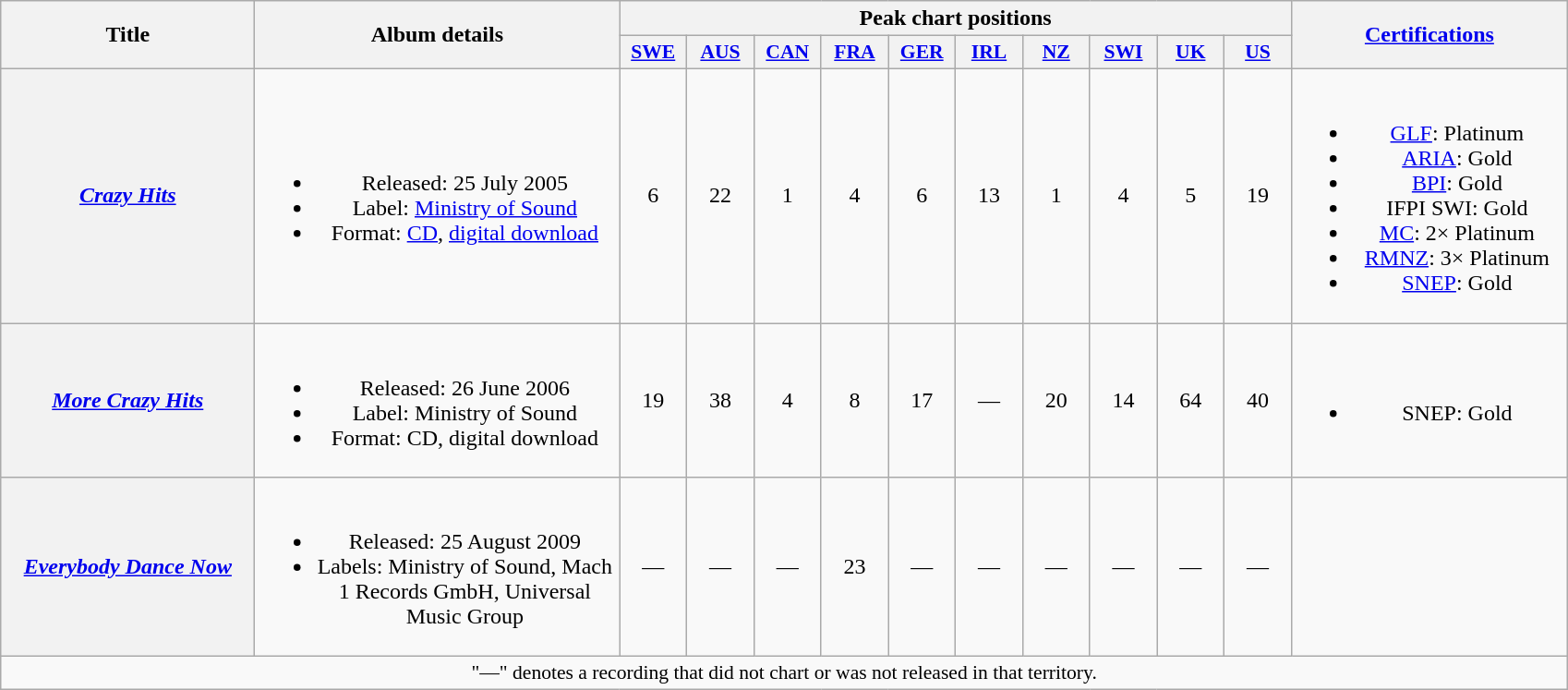<table class="wikitable plainrowheaders" style="text-align:center;" border="1">
<tr>
<th scope="col" rowspan="2" style="width:11em;">Title</th>
<th scope="col" rowspan="2" style="width:16em;">Album details</th>
<th scope="col" colspan="10">Peak chart positions</th>
<th scope="col" rowspan="2" style="width:12em;"><a href='#'>Certifications</a></th>
</tr>
<tr>
<th scope="col" style="width:2.9em;font-size:90%;"><a href='#'>SWE</a><br></th>
<th scope="col" style="width:2.9em;font-size:90%;"><a href='#'>AUS</a><br></th>
<th scope="col" style="width:2.9em;font-size:90%;"><a href='#'>CAN</a><br></th>
<th scope="col" style="width:2.9em;font-size:90%;"><a href='#'>FRA</a><br></th>
<th scope="col" style="width:2.9em;font-size:90%;"><a href='#'>GER</a><br></th>
<th scope="col" style="width:2.9em;font-size:90%;"><a href='#'>IRL</a><br></th>
<th scope="col" style="width:2.9em;font-size:90%;"><a href='#'>NZ</a><br></th>
<th scope="col" style="width:2.9em;font-size:90%;"><a href='#'>SWI</a><br></th>
<th scope="col" style="width:2.9em;font-size:90%;"><a href='#'>UK</a><br></th>
<th scope="col" style="width:2.9em;font-size:90%;"><a href='#'>US</a><br></th>
</tr>
<tr>
<th scope="row"><em><a href='#'>Crazy Hits</a></em></th>
<td><br><ul><li>Released: 25 July 2005</li><li>Label: <a href='#'>Ministry of Sound</a></li><li>Format: <a href='#'>CD</a>, <a href='#'>digital download</a></li></ul></td>
<td>6</td>
<td>22</td>
<td>1</td>
<td>4</td>
<td>6</td>
<td>13</td>
<td>1</td>
<td>4</td>
<td>5</td>
<td>19</td>
<td><br><ul><li><a href='#'>GLF</a>: Platinum</li><li><a href='#'>ARIA</a>: Gold</li><li><a href='#'>BPI</a>: Gold</li><li>IFPI SWI: Gold</li><li><a href='#'>MC</a>: 2× Platinum</li><li><a href='#'>RMNZ</a>: 3× Platinum</li><li><a href='#'>SNEP</a>: Gold</li></ul></td>
</tr>
<tr>
<th scope="row"><em><a href='#'>More Crazy Hits</a></em></th>
<td><br><ul><li>Released: 26 June 2006</li><li>Label: Ministry of Sound</li><li>Format: CD, digital download</li></ul></td>
<td>19</td>
<td>38</td>
<td>4</td>
<td>8</td>
<td>17</td>
<td>—</td>
<td>20</td>
<td>14</td>
<td>64</td>
<td>40</td>
<td><br><ul><li>SNEP: Gold</li></ul></td>
</tr>
<tr>
<th scope="row"><em><a href='#'>Everybody Dance Now</a></em></th>
<td><br><ul><li>Released: 25 August 2009</li><li>Labels: Ministry of Sound, Mach 1 Records GmbH, Universal Music Group</li></ul></td>
<td>—</td>
<td>—</td>
<td>—</td>
<td>23</td>
<td>—</td>
<td>—</td>
<td>—</td>
<td>—</td>
<td>—</td>
<td>—</td>
<td></td>
</tr>
<tr>
<td colspan="14" style="font-size:90%">"—" denotes a recording that did not chart or was not released in that territory.</td>
</tr>
</table>
